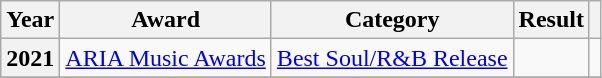<table class="wikitable sortable plainrowheaders">
<tr>
<th scope="col">Year</th>
<th scope="col">Award</th>
<th scope="col">Category</th>
<th scope="col">Result</th>
<th scope="col" class="unsortable"></th>
</tr>
<tr>
<th scope="row">2021</th>
<td><a href='#'>ARIA Music Awards</a></td>
<td><a href='#'>Best Soul/R&B Release</a></td>
<td></td>
<td></td>
</tr>
<tr>
</tr>
</table>
